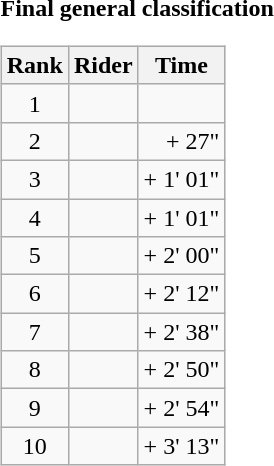<table>
<tr>
<td><strong>Final general classification</strong><br><table class="wikitable">
<tr>
<th scope="col">Rank</th>
<th scope="col">Rider</th>
<th scope="col">Time</th>
</tr>
<tr>
<td style="text-align:center;">1</td>
<td></td>
<td style="text-align:right;"></td>
</tr>
<tr>
<td style="text-align:center;">2</td>
<td></td>
<td style="text-align:right;">+ 27"</td>
</tr>
<tr>
<td style="text-align:center;">3</td>
<td></td>
<td style="text-align:right;">+ 1' 01"</td>
</tr>
<tr>
<td style="text-align:center;">4</td>
<td></td>
<td style="text-align:right;">+ 1' 01"</td>
</tr>
<tr>
<td style="text-align:center;">5</td>
<td></td>
<td style="text-align:right;">+ 2' 00"</td>
</tr>
<tr>
<td style="text-align:center;">6</td>
<td></td>
<td style="text-align:right;">+ 2' 12"</td>
</tr>
<tr>
<td style="text-align:center;">7</td>
<td></td>
<td style="text-align:right;">+ 2' 38"</td>
</tr>
<tr>
<td style="text-align:center;">8</td>
<td></td>
<td style="text-align:right;">+ 2' 50"</td>
</tr>
<tr>
<td style="text-align:center;">9</td>
<td></td>
<td style="text-align:right;">+ 2' 54"</td>
</tr>
<tr>
<td style="text-align:center;">10</td>
<td></td>
<td style="text-align:right;">+ 3' 13"</td>
</tr>
</table>
</td>
</tr>
</table>
